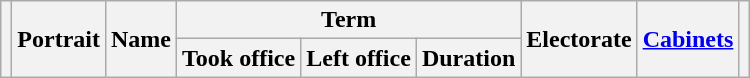<table class="wikitable" style="text-align:center;">
<tr>
<th scope="col" rowspan=2></th>
<th scope="col" rowspan=2>Portrait</th>
<th scope="col" rowspan=2>Name<br></th>
<th scope="col" colspan=3>Term</th>
<th scope="col" rowspan=2>Electorate</th>
<th scope="col" rowspan=2><a href='#'>Cabinets</a></th>
<th scope="col" rowspan=2></th>
</tr>
<tr>
<th scope="col">Took office</th>
<th scope="col">Left office</th>
<th scope="col">Duration<br>










</th>
</tr>
</table>
